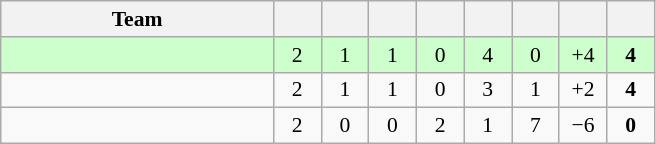<table class="wikitable" style="text-align: center; font-size: 90%;">
<tr>
<th width=175>Team</th>
<th width=25></th>
<th width=25></th>
<th width=25></th>
<th width=25></th>
<th width=25></th>
<th width=25></th>
<th width=25></th>
<th width=25></th>
</tr>
<tr bgcolor=#ccffcc>
<td align=left></td>
<td>2</td>
<td>1</td>
<td>1</td>
<td>0</td>
<td>4</td>
<td>0</td>
<td>+4</td>
<td><strong>4</strong></td>
</tr>
<tr>
<td align=left></td>
<td>2</td>
<td>1</td>
<td>1</td>
<td>0</td>
<td>3</td>
<td>1</td>
<td>+2</td>
<td><strong>4</strong></td>
</tr>
<tr>
<td align=left></td>
<td>2</td>
<td>0</td>
<td>0</td>
<td>2</td>
<td>1</td>
<td>7</td>
<td>−6</td>
<td><strong>0</strong></td>
</tr>
</table>
